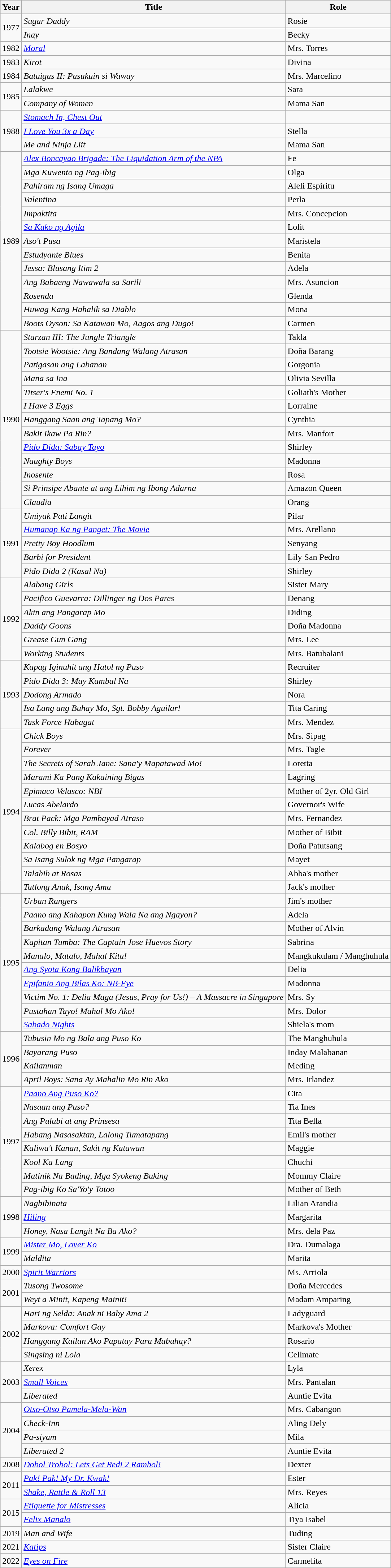<table class="wikitable sortable">
<tr>
<th>Year</th>
<th>Title</th>
<th>Role</th>
</tr>
<tr>
<td rowspan="2">1977</td>
<td><em>Sugar Daddy</em></td>
<td>Rosie</td>
</tr>
<tr>
<td><em>Inay</em></td>
<td>Becky</td>
</tr>
<tr>
<td>1982</td>
<td><em><a href='#'>Moral</a></em></td>
<td>Mrs. Torres</td>
</tr>
<tr>
<td>1983</td>
<td><em>Kirot</em></td>
<td>Divina</td>
</tr>
<tr>
<td>1984</td>
<td><em>Batuigas II: Pasukuin si Waway</em></td>
<td>Mrs. Marcelino</td>
</tr>
<tr>
<td rowspan="2">1985</td>
<td><em>Lalakwe</em></td>
<td>Sara</td>
</tr>
<tr>
<td><em>Company of Women</em></td>
<td>Mama San</td>
</tr>
<tr>
<td rowspan="3">1988</td>
<td><em><a href='#'>Stomach In, Chest Out</a></em></td>
<td></td>
</tr>
<tr>
<td><em><a href='#'>I Love You 3x a Day</a></em></td>
<td>Stella</td>
</tr>
<tr>
<td><em>Me and Ninja Liit</em></td>
<td>Mama San</td>
</tr>
<tr>
<td rowspan="13">1989</td>
<td><em><a href='#'>Alex Boncayao Brigade: The Liquidation Arm of the NPA</a></em></td>
<td>Fe</td>
</tr>
<tr>
<td><em>Mga Kuwento ng Pag-ibig</em></td>
<td>Olga</td>
</tr>
<tr>
<td><em>Pahiram ng Isang Umaga</em></td>
<td>Aleli Espiritu</td>
</tr>
<tr>
<td><em>Valentina</em></td>
<td>Perla</td>
</tr>
<tr>
<td><em>Impaktita</em></td>
<td>Mrs. Concepcion</td>
</tr>
<tr>
<td><em><a href='#'>Sa Kuko ng Agila</a></em></td>
<td>Lolit</td>
</tr>
<tr>
<td><em>Aso't Pusa</em></td>
<td>Maristela</td>
</tr>
<tr>
<td><em>Estudyante Blues</em></td>
<td>Benita</td>
</tr>
<tr>
<td><em>Jessa: Blusang Itim 2</em></td>
<td>Adela</td>
</tr>
<tr>
<td><em>Ang Babaeng Nawawala sa Sarili</em></td>
<td>Mrs. Asuncion</td>
</tr>
<tr>
<td><em>Rosenda</em></td>
<td>Glenda</td>
</tr>
<tr>
<td><em>Huwag Kang Hahalik sa Diablo</em></td>
<td>Mona</td>
</tr>
<tr>
<td><em>Boots Oyson: Sa Katawan Mo, Aagos ang Dugo!</em></td>
<td>Carmen</td>
</tr>
<tr>
<td rowspan="13">1990</td>
<td><em>Starzan III: The Jungle Triangle</em></td>
<td>Takla</td>
</tr>
<tr>
<td><em>Tootsie Wootsie: Ang Bandang Walang Atrasan</em></td>
<td>Doña Barang</td>
</tr>
<tr>
<td><em>Patigasan ang Labanan</em></td>
<td>Gorgonia</td>
</tr>
<tr>
<td><em>Mana sa Ina</em></td>
<td>Olivia Sevilla</td>
</tr>
<tr>
<td><em>Titser's Enemi No. 1</em></td>
<td>Goliath's Mother</td>
</tr>
<tr>
<td><em>I Have 3 Eggs</em></td>
<td>Lorraine</td>
</tr>
<tr>
<td><em>Hanggang Saan ang Tapang Mo?</em></td>
<td>Cynthia</td>
</tr>
<tr>
<td><em>Bakit Ikaw Pa Rin?</em></td>
<td>Mrs. Manfort</td>
</tr>
<tr>
<td><em><a href='#'>Pido Dida: Sabay Tayo</a></em></td>
<td>Shirley</td>
</tr>
<tr>
<td><em>Naughty Boys</em></td>
<td>Madonna</td>
</tr>
<tr>
<td><em>Inosente</em></td>
<td>Rosa</td>
</tr>
<tr>
<td><em>Si Prinsipe Abante at ang Lihim ng Ibong Adarna</em></td>
<td>Amazon Queen</td>
</tr>
<tr>
<td><em>Claudia</em></td>
<td>Orang</td>
</tr>
<tr>
<td rowspan="5">1991</td>
<td><em>Umiyak Pati Langit</em></td>
<td>Pilar</td>
</tr>
<tr>
<td><em><a href='#'>Humanap Ka ng Panget: The Movie</a></em></td>
<td>Mrs. Arellano</td>
</tr>
<tr>
<td><em>Pretty Boy Hoodlum</em></td>
<td>Senyang</td>
</tr>
<tr>
<td><em>Barbi for President</em></td>
<td>Lily San Pedro</td>
</tr>
<tr>
<td><em>Pido Dida 2 (Kasal Na)</em></td>
<td>Shirley</td>
</tr>
<tr>
<td rowspan="6">1992</td>
<td><em>Alabang Girls</em></td>
<td>Sister Mary</td>
</tr>
<tr>
<td><em>Pacifico Guevarra: Dillinger ng Dos Pares</em></td>
<td>Denang</td>
</tr>
<tr>
<td><em>Akin ang Pangarap Mo</em></td>
<td>Diding</td>
</tr>
<tr>
<td><em>Daddy Goons</em></td>
<td>Doña Madonna</td>
</tr>
<tr>
<td><em>Grease Gun Gang</em></td>
<td>Mrs. Lee</td>
</tr>
<tr>
<td><em>Working Students</em></td>
<td>Mrs. Batubalani</td>
</tr>
<tr>
<td rowspan="5">1993</td>
<td><em>Kapag Iginuhit ang Hatol ng Puso</em></td>
<td>Recruiter</td>
</tr>
<tr>
<td><em>Pido Dida 3: May Kambal Na</em></td>
<td>Shirley</td>
</tr>
<tr>
<td><em>Dodong Armado</em></td>
<td>Nora</td>
</tr>
<tr>
<td><em>Isa Lang ang Buhay Mo, Sgt. Bobby Aguilar!</em></td>
<td>Tita Caring</td>
</tr>
<tr>
<td><em>Task Force Habagat</em></td>
<td>Mrs. Mendez</td>
</tr>
<tr>
<td rowspan="12">1994</td>
<td><em>Chick Boys</em></td>
<td>Mrs. Sipag</td>
</tr>
<tr>
<td><em>Forever</em></td>
<td>Mrs. Tagle</td>
</tr>
<tr>
<td><em>The Secrets of Sarah Jane: Sana'y Mapatawad Mo!</em></td>
<td>Loretta</td>
</tr>
<tr>
<td><em>Marami Ka Pang Kakaining Bigas</em></td>
<td>Lagring</td>
</tr>
<tr>
<td><em>Epimaco Velasco: NBI</em></td>
<td>Mother of 2yr. Old Girl</td>
</tr>
<tr>
<td><em>Lucas Abelardo</em></td>
<td>Governor's Wife</td>
</tr>
<tr>
<td><em>Brat Pack: Mga Pambayad Atraso</em></td>
<td>Mrs. Fernandez</td>
</tr>
<tr>
<td><em>Col. Billy Bibit, RAM</em></td>
<td>Mother of Bibit</td>
</tr>
<tr>
<td><em>Kalabog en Bosyo</em></td>
<td>Doña Patutsang</td>
</tr>
<tr>
<td><em>Sa Isang Sulok ng Mga Pangarap</em></td>
<td>Mayet</td>
</tr>
<tr>
<td><em>Talahib at Rosas</em></td>
<td>Abba's mother</td>
</tr>
<tr>
<td><em>Tatlong Anak, Isang Ama</em></td>
<td>Jack's mother</td>
</tr>
<tr>
<td rowspan="10">1995</td>
<td><em>Urban Rangers</em></td>
<td>Jim's mother</td>
</tr>
<tr>
<td><em>Paano ang Kahapon Kung Wala Na ang Ngayon?</em></td>
<td>Adela</td>
</tr>
<tr>
<td><em>Barkadang Walang Atrasan</em></td>
<td>Mother of Alvin</td>
</tr>
<tr>
<td><em>Kapitan Tumba: The Captain Jose Huevos Story</em></td>
<td>Sabrina</td>
</tr>
<tr>
<td><em>Manalo, Matalo, Mahal Kita!</em></td>
<td>Mangkukulam / Manghuhula</td>
</tr>
<tr>
<td><em><a href='#'>Ang Syota Kong Balikbayan</a></em></td>
<td>Delia</td>
</tr>
<tr>
<td><em><a href='#'>Epifanio Ang Bilas Ko: NB-Eye</a></em></td>
<td>Madonna</td>
</tr>
<tr>
<td><em>Victim No. 1: Delia Maga (Jesus, Pray for Us!) – A Massacre in Singapore</em></td>
<td>Mrs. Sy</td>
</tr>
<tr>
<td><em>Pustahan Tayo! Mahal Mo Ako!</em></td>
<td>Mrs. Dolor</td>
</tr>
<tr>
<td><em><a href='#'>Sabado Nights</a></em></td>
<td>Shiela's mom</td>
</tr>
<tr>
<td rowspan="4">1996</td>
<td><em>Tubusin Mo ng Bala ang Puso Ko</em></td>
<td>The Manghuhula</td>
</tr>
<tr>
<td><em>Bayarang Puso</em></td>
<td>Inday Malabanan</td>
</tr>
<tr>
<td><em>Kailanman</em></td>
<td>Meding</td>
</tr>
<tr>
<td><em>April Boys: Sana Ay Mahalin Mo Rin Ako</em></td>
<td>Mrs. Irlandez</td>
</tr>
<tr>
<td rowspan="8">1997</td>
<td><em><a href='#'>Paano Ang Puso Ko?</a></em></td>
<td>Cita</td>
</tr>
<tr>
<td><em>Nasaan ang Puso?</em></td>
<td>Tia Ines</td>
</tr>
<tr>
<td><em>Ang Pulubi at ang Prinsesa</em></td>
<td>Tita Bella</td>
</tr>
<tr>
<td><em>Habang Nasasaktan, Lalong Tumatapang</em></td>
<td>Emil's mother</td>
</tr>
<tr>
<td><em>Kaliwa't Kanan, Sakit ng Katawan</em></td>
<td>Maggie</td>
</tr>
<tr>
<td><em>Kool Ka Lang</em></td>
<td>Chuchi</td>
</tr>
<tr>
<td><em>Matinik Na Bading, Mga Syokeng Buking</em></td>
<td>Mommy Claire</td>
</tr>
<tr>
<td><em>Pag-ibig Ko Sa'Yo'y Totoo</em></td>
<td>Mother of Beth</td>
</tr>
<tr>
<td rowspan="3">1998</td>
<td><em>Nagbibinata</em></td>
<td>Lilian Arandia</td>
</tr>
<tr>
<td><em><a href='#'>Hiling</a></em></td>
<td>Margarita</td>
</tr>
<tr>
<td><em>Honey, Nasa Langit Na Ba Ako?</em></td>
<td>Mrs. dela Paz</td>
</tr>
<tr>
<td rowspan="2">1999</td>
<td><em><a href='#'>Mister Mo, Lover Ko</a></em></td>
<td>Dra. Dumalaga</td>
</tr>
<tr>
<td><em>Maldita</em></td>
<td>Marita</td>
</tr>
<tr>
<td>2000</td>
<td><em><a href='#'>Spirit Warriors</a></em></td>
<td>Ms. Arriola</td>
</tr>
<tr>
<td rowspan="2">2001</td>
<td><em>Tusong Twosome</em></td>
<td>Doña Mercedes</td>
</tr>
<tr>
<td><em>Weyt a Minit, Kapeng Mainit!</em></td>
<td>Madam Amparing</td>
</tr>
<tr>
<td rowspan="4">2002</td>
<td><em>Hari ng Selda: Anak ni Baby Ama 2</em></td>
<td>Ladyguard</td>
</tr>
<tr>
<td><em>Markova: Comfort Gay</em></td>
<td>Markova's Mother</td>
</tr>
<tr>
<td><em>Hanggang Kailan Ako Papatay Para Mabuhay?</em></td>
<td>Rosario</td>
</tr>
<tr>
<td><em>Singsing ni Lola</em></td>
<td>Cellmate</td>
</tr>
<tr>
<td rowspan="3">2003</td>
<td><em>Xerex</em></td>
<td>Lyla</td>
</tr>
<tr>
<td><em><a href='#'>Small Voices</a></em></td>
<td>Mrs. Pantalan</td>
</tr>
<tr>
<td><em>Liberated</em></td>
<td>Auntie Evita</td>
</tr>
<tr>
<td rowspan="4">2004</td>
<td><em><a href='#'>Otso-Otso Pamela-Mela-Wan</a></em></td>
<td>Mrs. Cabangon</td>
</tr>
<tr>
<td><em>Check-Inn</em></td>
<td>Aling Dely</td>
</tr>
<tr>
<td><em>Pa-siyam</em></td>
<td>Mila</td>
</tr>
<tr>
<td><em>Liberated 2</em></td>
<td>Auntie Evita</td>
</tr>
<tr>
<td>2008</td>
<td><em><a href='#'>Dobol Trobol: Lets Get Redi 2 Rambol!</a></em></td>
<td>Dexter</td>
</tr>
<tr>
<td rowspan="2">2011</td>
<td><em><a href='#'>Pak! Pak! My Dr. Kwak!</a></em></td>
<td>Ester</td>
</tr>
<tr>
<td><em><a href='#'>Shake, Rattle & Roll 13</a></em></td>
<td>Mrs. Reyes </td>
</tr>
<tr>
<td rowspan="2">2015</td>
<td><em><a href='#'>Etiquette for Mistresses</a></em></td>
<td>Alicia</td>
</tr>
<tr>
<td><em><a href='#'>Felix Manalo</a></em></td>
<td>Tiya Isabel</td>
</tr>
<tr>
<td>2019</td>
<td><em>Man and Wife</em></td>
<td>Tuding</td>
</tr>
<tr>
<td>2021</td>
<td><em><a href='#'>Katips</a></em></td>
<td>Sister Claire</td>
</tr>
<tr>
<td>2022</td>
<td><em><a href='#'>Eyes on Fire</a></em></td>
<td>Carmelita</td>
</tr>
</table>
